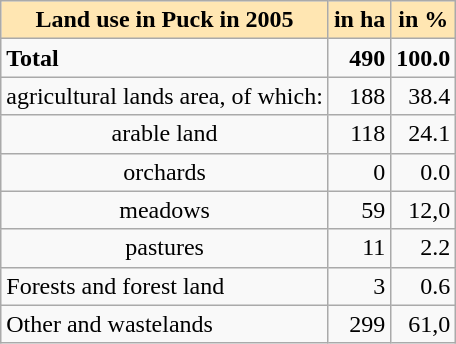<table class="wikitable">
<tr style="background:#ffe6b2; text-align:center;">
<td><strong>Land use in Puck in 2005 </strong></td>
<td><strong>in ha</strong></td>
<td><strong>in %</strong></td>
</tr>
<tr>
<td><strong>Total</strong></td>
<td style="text-align:right;"><strong>490</strong></td>
<td style="text-align:right;"><strong>100.0</strong></td>
</tr>
<tr>
<td>agricultural lands area, of which:</td>
<td style="text-align:right;">188</td>
<td style="text-align:right;">38.4</td>
</tr>
<tr>
<td style="text-align:center;">arable land</td>
<td style="text-align:right;">118</td>
<td style="text-align:right;">24.1</td>
</tr>
<tr>
<td style="text-align:center;">orchards</td>
<td style="text-align:right;">0</td>
<td style="text-align:right;">0.0</td>
</tr>
<tr>
<td style="text-align:center;">meadows</td>
<td style="text-align:right;">59</td>
<td style="text-align:right;">12,0</td>
</tr>
<tr>
<td style="text-align:center;">pastures</td>
<td style="text-align:right;">11</td>
<td style="text-align:right;">2.2</td>
</tr>
<tr>
<td>Forests and forest land</td>
<td style="text-align:right;">3</td>
<td style="text-align:right;">0.6</td>
</tr>
<tr>
<td>Other and wastelands</td>
<td style="text-align:right;">299</td>
<td style="text-align:right;">61,0</td>
</tr>
</table>
